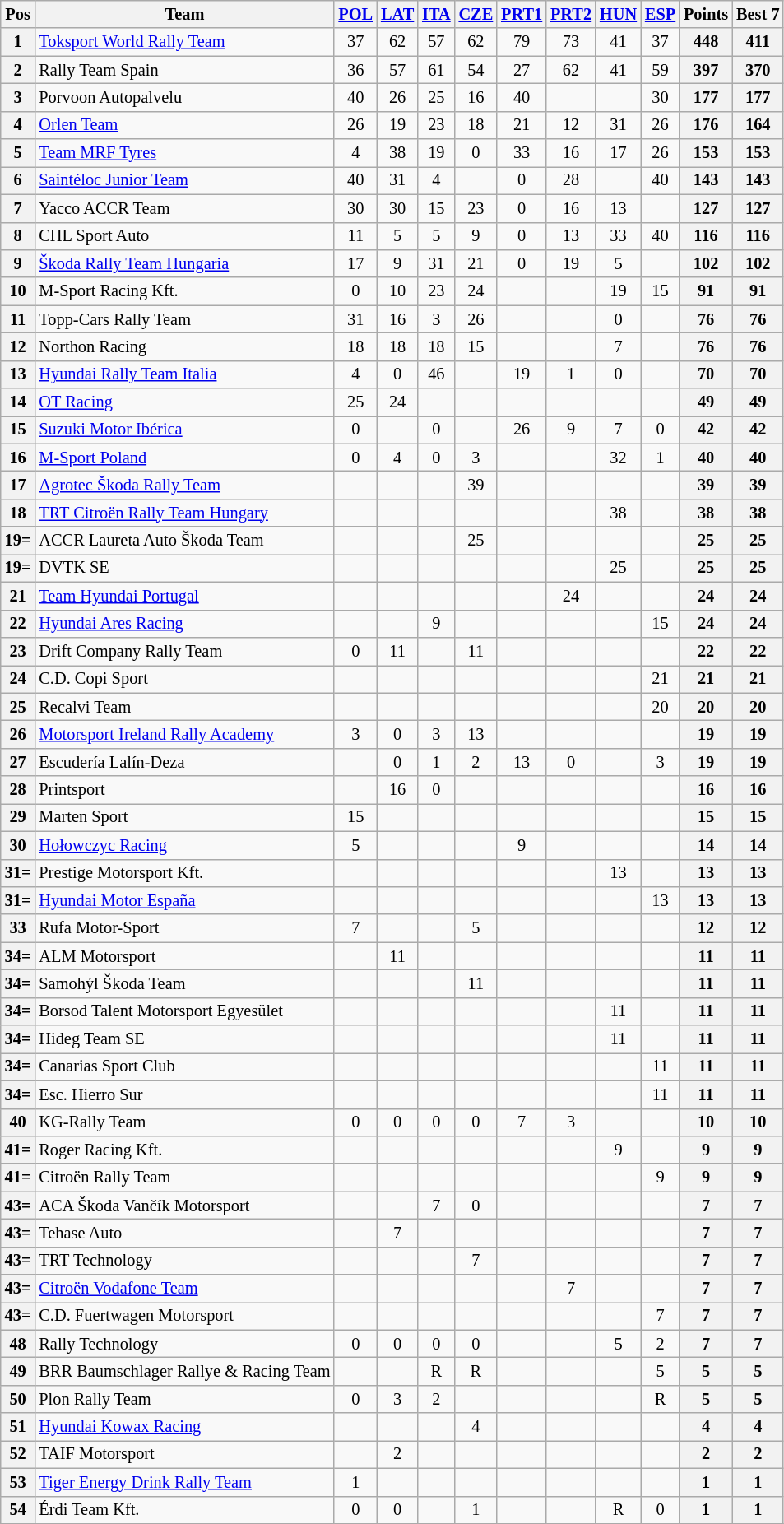<table class="wikitable" style="font-size: 85%; text-align: center;">
<tr valign="top">
<th valign="middle">Pos</th>
<th valign="middle">Team</th>
<th><a href='#'>POL</a><br></th>
<th><a href='#'>LAT</a><br></th>
<th><a href='#'>ITA</a><br></th>
<th><a href='#'>CZE</a><br></th>
<th><a href='#'>PRT1</a><br></th>
<th><a href='#'>PRT2</a><br></th>
<th><a href='#'>HUN</a><br></th>
<th><a href='#'>ESP</a><br></th>
<th valign="middle">Points</th>
<th valign="middle">Best 7</th>
</tr>
<tr>
<th>1</th>
<td align=left> <a href='#'>Toksport World Rally Team</a></td>
<td>37</td>
<td>62</td>
<td>57</td>
<td>62</td>
<td>79</td>
<td>73</td>
<td>41</td>
<td>37</td>
<th>448</th>
<th>411</th>
</tr>
<tr>
<th>2</th>
<td align=left> Rally Team Spain</td>
<td>36</td>
<td>57</td>
<td>61</td>
<td>54</td>
<td>27</td>
<td>62</td>
<td>41</td>
<td>59</td>
<th>397</th>
<th>370</th>
</tr>
<tr>
<th>3</th>
<td align=left> Porvoon Autopalvelu</td>
<td>40</td>
<td>26</td>
<td>25</td>
<td>16</td>
<td>40</td>
<td></td>
<td></td>
<td>30</td>
<th>177</th>
<th>177</th>
</tr>
<tr>
<th>4</th>
<td align=left> <a href='#'>Orlen Team</a></td>
<td>26</td>
<td>19</td>
<td>23</td>
<td>18</td>
<td>21</td>
<td>12</td>
<td>31</td>
<td>26</td>
<th>176</th>
<th>164</th>
</tr>
<tr>
<th>5</th>
<td align=left> <a href='#'>Team MRF Tyres</a></td>
<td>4</td>
<td>38</td>
<td>19</td>
<td>0</td>
<td>33</td>
<td>16</td>
<td>17</td>
<td>26</td>
<th>153</th>
<th>153</th>
</tr>
<tr>
<th>6</th>
<td align=left> <a href='#'>Saintéloc Junior Team</a></td>
<td>40</td>
<td>31</td>
<td>4</td>
<td></td>
<td>0</td>
<td>28</td>
<td></td>
<td>40</td>
<th>143</th>
<th>143</th>
</tr>
<tr>
<th>7</th>
<td align=left> Yacco ACCR Team</td>
<td>30</td>
<td>30</td>
<td>15</td>
<td>23</td>
<td>0</td>
<td>16</td>
<td>13</td>
<td></td>
<th>127</th>
<th>127</th>
</tr>
<tr>
<th>8</th>
<td align=left> CHL Sport Auto</td>
<td>11</td>
<td>5</td>
<td>5</td>
<td>9</td>
<td>0</td>
<td>13</td>
<td>33</td>
<td>40</td>
<th>116</th>
<th>116</th>
</tr>
<tr>
<th>9</th>
<td align=left> <a href='#'>Škoda Rally Team Hungaria</a></td>
<td>17</td>
<td>9</td>
<td>31</td>
<td>21</td>
<td>0</td>
<td>19</td>
<td>5</td>
<td></td>
<th>102</th>
<th>102</th>
</tr>
<tr>
<th>10</th>
<td align=left> M-Sport Racing Kft.</td>
<td>0</td>
<td>10</td>
<td>23</td>
<td>24</td>
<td></td>
<td></td>
<td>19</td>
<td>15</td>
<th>91</th>
<th>91</th>
</tr>
<tr>
<th>11</th>
<td align=left> Topp-Cars Rally Team</td>
<td>31</td>
<td>16</td>
<td>3</td>
<td>26</td>
<td></td>
<td></td>
<td>0</td>
<td></td>
<th>76</th>
<th>76</th>
</tr>
<tr>
<th>12</th>
<td align=left> Northon Racing</td>
<td>18</td>
<td>18</td>
<td>18</td>
<td>15</td>
<td></td>
<td></td>
<td>7</td>
<td></td>
<th>76</th>
<th>76</th>
</tr>
<tr>
<th>13</th>
<td align=left> <a href='#'>Hyundai Rally Team Italia</a></td>
<td>4</td>
<td>0</td>
<td>46</td>
<td></td>
<td>19</td>
<td>1</td>
<td>0</td>
<td></td>
<th>70</th>
<th>70</th>
</tr>
<tr>
<th>14</th>
<td align=left> <a href='#'>OT Racing</a></td>
<td>25</td>
<td>24</td>
<td></td>
<td></td>
<td></td>
<td></td>
<td></td>
<td></td>
<th>49</th>
<th>49</th>
</tr>
<tr>
<th>15</th>
<td align=left> <a href='#'>Suzuki Motor Ibérica</a></td>
<td>0</td>
<td></td>
<td>0</td>
<td></td>
<td>26</td>
<td>9</td>
<td>7</td>
<td>0</td>
<th>42</th>
<th>42</th>
</tr>
<tr>
<th>16</th>
<td align=left> <a href='#'>M-Sport Poland</a></td>
<td>0</td>
<td>4</td>
<td>0</td>
<td>3</td>
<td></td>
<td></td>
<td>32</td>
<td>1</td>
<th>40</th>
<th>40</th>
</tr>
<tr>
<th>17</th>
<td align=left> <a href='#'>Agrotec Škoda Rally Team</a></td>
<td></td>
<td></td>
<td></td>
<td>39</td>
<td></td>
<td></td>
<td></td>
<td></td>
<th>39</th>
<th>39</th>
</tr>
<tr>
<th>18</th>
<td align=left> <a href='#'>TRT Citroën Rally Team Hungary</a></td>
<td></td>
<td></td>
<td></td>
<td></td>
<td></td>
<td></td>
<td>38</td>
<td></td>
<th>38</th>
<th>38</th>
</tr>
<tr>
<th>19=</th>
<td align=left> ACCR Laureta Auto Škoda Team</td>
<td></td>
<td></td>
<td></td>
<td>25</td>
<td></td>
<td></td>
<td></td>
<td></td>
<th>25</th>
<th>25</th>
</tr>
<tr>
<th>19=</th>
<td align=left> DVTK SE</td>
<td></td>
<td></td>
<td></td>
<td></td>
<td></td>
<td></td>
<td>25</td>
<td></td>
<th>25</th>
<th>25</th>
</tr>
<tr>
<th>21</th>
<td align=left> <a href='#'>Team Hyundai Portugal</a></td>
<td></td>
<td></td>
<td></td>
<td></td>
<td></td>
<td>24</td>
<td></td>
<td></td>
<th>24</th>
<th>24</th>
</tr>
<tr>
<th>22</th>
<td align=left> <a href='#'>Hyundai Ares Racing</a></td>
<td></td>
<td></td>
<td>9</td>
<td></td>
<td></td>
<td></td>
<td></td>
<td>15</td>
<th>24</th>
<th>24</th>
</tr>
<tr>
<th>23</th>
<td align=left> Drift Company Rally Team</td>
<td>0</td>
<td>11</td>
<td></td>
<td>11</td>
<td></td>
<td></td>
<td></td>
<td></td>
<th>22</th>
<th>22</th>
</tr>
<tr>
<th>24</th>
<td align=left> C.D. Copi Sport</td>
<td></td>
<td></td>
<td></td>
<td></td>
<td></td>
<td></td>
<td></td>
<td>21</td>
<th>21</th>
<th>21</th>
</tr>
<tr>
<th>25</th>
<td align=left> Recalvi Team</td>
<td></td>
<td></td>
<td></td>
<td></td>
<td></td>
<td></td>
<td></td>
<td>20</td>
<th>20</th>
<th>20</th>
</tr>
<tr>
<th>26</th>
<td align=left> <a href='#'>Motorsport Ireland Rally Academy</a></td>
<td>3</td>
<td>0</td>
<td>3</td>
<td>13</td>
<td></td>
<td></td>
<td></td>
<td></td>
<th>19</th>
<th>19</th>
</tr>
<tr>
<th>27</th>
<td align=left> Escudería Lalín-Deza</td>
<td></td>
<td>0</td>
<td>1</td>
<td>2</td>
<td>13</td>
<td>0</td>
<td></td>
<td>3</td>
<th>19</th>
<th>19</th>
</tr>
<tr>
<th>28</th>
<td align=left> Printsport</td>
<td></td>
<td>16</td>
<td>0</td>
<td></td>
<td></td>
<td></td>
<td></td>
<td></td>
<th>16</th>
<th>16</th>
</tr>
<tr>
<th>29</th>
<td align=left> Marten Sport</td>
<td>15</td>
<td></td>
<td></td>
<td></td>
<td></td>
<td></td>
<td></td>
<td></td>
<th>15</th>
<th>15</th>
</tr>
<tr>
<th>30</th>
<td align=left> <a href='#'>Hołowczyc Racing</a></td>
<td>5</td>
<td></td>
<td></td>
<td></td>
<td>9</td>
<td></td>
<td></td>
<td></td>
<th>14</th>
<th>14</th>
</tr>
<tr>
<th>31=</th>
<td align=left> Prestige Motorsport Kft.</td>
<td></td>
<td></td>
<td></td>
<td></td>
<td></td>
<td></td>
<td>13</td>
<td></td>
<th>13</th>
<th>13</th>
</tr>
<tr>
<th>31=</th>
<td align=left> <a href='#'>Hyundai Motor España</a></td>
<td></td>
<td></td>
<td></td>
<td></td>
<td></td>
<td></td>
<td></td>
<td>13</td>
<th>13</th>
<th>13</th>
</tr>
<tr>
<th>33</th>
<td align=left> Rufa Motor-Sport</td>
<td>7</td>
<td></td>
<td></td>
<td>5</td>
<td></td>
<td></td>
<td></td>
<td></td>
<th>12</th>
<th>12</th>
</tr>
<tr>
<th>34=</th>
<td align=left> ALM Motorsport</td>
<td></td>
<td>11</td>
<td></td>
<td></td>
<td></td>
<td></td>
<td></td>
<td></td>
<th>11</th>
<th>11</th>
</tr>
<tr>
<th>34=</th>
<td align=left> Samohýl Škoda Team</td>
<td></td>
<td></td>
<td></td>
<td>11</td>
<td></td>
<td></td>
<td></td>
<td></td>
<th>11</th>
<th>11</th>
</tr>
<tr>
<th>34=</th>
<td align=left> Borsod Talent Motorsport Egyesület</td>
<td></td>
<td></td>
<td></td>
<td></td>
<td></td>
<td></td>
<td>11</td>
<td></td>
<th>11</th>
<th>11</th>
</tr>
<tr>
<th>34=</th>
<td align=left> Hideg Team SE</td>
<td></td>
<td></td>
<td></td>
<td></td>
<td></td>
<td></td>
<td>11</td>
<td></td>
<th>11</th>
<th>11</th>
</tr>
<tr>
<th>34=</th>
<td align=left> Canarias Sport Club</td>
<td></td>
<td></td>
<td></td>
<td></td>
<td></td>
<td></td>
<td></td>
<td>11</td>
<th>11</th>
<th>11</th>
</tr>
<tr>
<th>34=</th>
<td align=left> Esc. Hierro Sur</td>
<td></td>
<td></td>
<td></td>
<td></td>
<td></td>
<td></td>
<td></td>
<td>11</td>
<th>11</th>
<th>11</th>
</tr>
<tr>
<th>40</th>
<td align=left> KG-Rally Team</td>
<td>0</td>
<td>0</td>
<td>0</td>
<td>0</td>
<td>7</td>
<td>3</td>
<td></td>
<td></td>
<th>10</th>
<th>10</th>
</tr>
<tr>
<th>41=</th>
<td align=left> Roger Racing Kft.</td>
<td></td>
<td></td>
<td></td>
<td></td>
<td></td>
<td></td>
<td>9</td>
<td></td>
<th>9</th>
<th>9</th>
</tr>
<tr>
<th>41=</th>
<td align=left> Citroën Rally Team</td>
<td></td>
<td></td>
<td></td>
<td></td>
<td></td>
<td></td>
<td></td>
<td>9</td>
<th>9</th>
<th>9</th>
</tr>
<tr>
<th>43=</th>
<td align=left> ACA Škoda Vančík Motorsport</td>
<td></td>
<td></td>
<td>7</td>
<td>0</td>
<td></td>
<td></td>
<td></td>
<td></td>
<th>7</th>
<th>7</th>
</tr>
<tr>
<th>43=</th>
<td align=left> Tehase Auto</td>
<td></td>
<td>7</td>
<td></td>
<td></td>
<td></td>
<td></td>
<td></td>
<td></td>
<th>7</th>
<th>7</th>
</tr>
<tr>
<th>43=</th>
<td align=left> TRT Technology</td>
<td></td>
<td></td>
<td></td>
<td>7</td>
<td></td>
<td></td>
<td></td>
<td></td>
<th>7</th>
<th>7</th>
</tr>
<tr>
<th>43=</th>
<td align=left> <a href='#'>Citroën Vodafone Team</a></td>
<td></td>
<td></td>
<td></td>
<td></td>
<td></td>
<td>7</td>
<td></td>
<td></td>
<th>7</th>
<th>7</th>
</tr>
<tr>
<th>43=</th>
<td align=left> C.D. Fuertwagen Motorsport</td>
<td></td>
<td></td>
<td></td>
<td></td>
<td></td>
<td></td>
<td></td>
<td>7</td>
<th>7</th>
<th>7</th>
</tr>
<tr>
<th>48</th>
<td align=left> Rally Technology</td>
<td>0</td>
<td>0</td>
<td>0</td>
<td>0</td>
<td></td>
<td></td>
<td>5</td>
<td>2</td>
<th>7</th>
<th>7</th>
</tr>
<tr>
<th>49</th>
<td align=left> BRR Baumschlager Rallye & Racing Team</td>
<td></td>
<td></td>
<td>R</td>
<td>R</td>
<td></td>
<td></td>
<td></td>
<td>5</td>
<th>5</th>
<th>5</th>
</tr>
<tr>
<th>50</th>
<td align=left> Plon Rally Team</td>
<td>0</td>
<td>3</td>
<td>2</td>
<td></td>
<td></td>
<td></td>
<td></td>
<td>R</td>
<th>5</th>
<th>5</th>
</tr>
<tr>
<th>51</th>
<td align=left> <a href='#'>Hyundai Kowax Racing</a></td>
<td></td>
<td></td>
<td></td>
<td>4</td>
<td></td>
<td></td>
<td></td>
<td></td>
<th>4</th>
<th>4</th>
</tr>
<tr>
<th>52</th>
<td align=left> TAIF Motorsport</td>
<td></td>
<td>2</td>
<td></td>
<td></td>
<td></td>
<td></td>
<td></td>
<td></td>
<th>2</th>
<th>2</th>
</tr>
<tr>
<th>53</th>
<td align=left> <a href='#'>Tiger Energy Drink Rally Team</a></td>
<td>1</td>
<td></td>
<td></td>
<td></td>
<td></td>
<td></td>
<td></td>
<td></td>
<th>1</th>
<th>1</th>
</tr>
<tr>
<th>54</th>
<td align=left> Érdi Team Kft.</td>
<td>0</td>
<td>0</td>
<td></td>
<td>1</td>
<td></td>
<td></td>
<td>R</td>
<td>0</td>
<th>1</th>
<th>1</th>
</tr>
<tr>
</tr>
</table>
